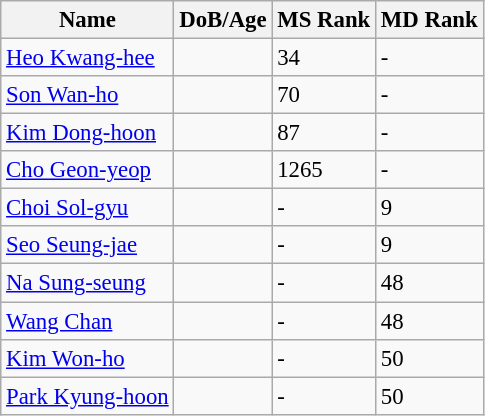<table class="wikitable" style="text-align: left; font-size:95%;">
<tr>
<th>Name</th>
<th>DoB/Age</th>
<th>MS Rank</th>
<th>MD Rank</th>
</tr>
<tr>
<td><a href='#'>Heo Kwang-hee</a></td>
<td></td>
<td>34</td>
<td>-</td>
</tr>
<tr>
<td><a href='#'>Son Wan-ho</a></td>
<td></td>
<td>70</td>
<td>-</td>
</tr>
<tr>
<td><a href='#'>Kim Dong-hoon</a></td>
<td></td>
<td>87</td>
<td>-</td>
</tr>
<tr>
<td><a href='#'>Cho Geon-yeop</a></td>
<td></td>
<td>1265</td>
<td>-</td>
</tr>
<tr>
<td><a href='#'>Choi Sol-gyu</a></td>
<td></td>
<td>-</td>
<td>9</td>
</tr>
<tr>
<td><a href='#'>Seo Seung-jae</a></td>
<td></td>
<td>-</td>
<td>9</td>
</tr>
<tr>
<td><a href='#'>Na Sung-seung</a></td>
<td></td>
<td>-</td>
<td>48</td>
</tr>
<tr>
<td><a href='#'>Wang Chan</a></td>
<td></td>
<td>-</td>
<td>48</td>
</tr>
<tr>
<td><a href='#'>Kim Won-ho</a></td>
<td></td>
<td>-</td>
<td>50</td>
</tr>
<tr>
<td><a href='#'>Park Kyung-hoon</a></td>
<td></td>
<td>-</td>
<td>50</td>
</tr>
</table>
